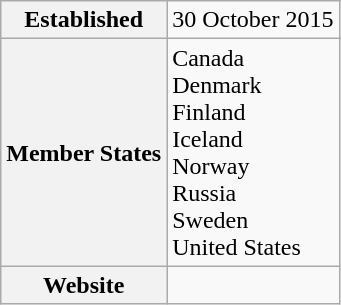<table class="wikitable">
<tr>
<th>Established</th>
<td>30 October 2015</td>
</tr>
<tr>
<th>Member States</th>
<td>Canada<br>Denmark<br>Finland<br>Iceland<br>Norway<br>Russia<br>Sweden<br>United States</td>
</tr>
<tr>
<th>Website</th>
<td></td>
</tr>
</table>
